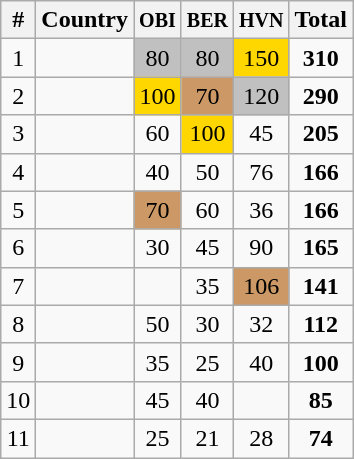<table class="wikitable sortable" style="text-align:center;">
<tr>
<th>#</th>
<th>Country</th>
<th><small>OBI</small></th>
<th><small>BER</small></th>
<th><small>HVN </small></th>
<th>Total</th>
</tr>
<tr>
<td>1</td>
<td align=left></td>
<td bgcolor=silver>80</td>
<td bgcolor=silver>80</td>
<td bgcolor=gold>150</td>
<td><strong>310</strong></td>
</tr>
<tr>
<td>2</td>
<td align=left></td>
<td bgcolor=gold>100</td>
<td bgcolor=cc9966>70</td>
<td bgcolor=silver>120</td>
<td><strong>290</strong></td>
</tr>
<tr>
<td>3</td>
<td align=left></td>
<td>60</td>
<td bgcolor=gold>100</td>
<td>45</td>
<td><strong>205</strong></td>
</tr>
<tr>
<td>4</td>
<td align=left></td>
<td>40</td>
<td>50</td>
<td>76</td>
<td><strong>166</strong></td>
</tr>
<tr>
<td>5</td>
<td align=left></td>
<td bgcolor=cc9966>70</td>
<td>60</td>
<td>36</td>
<td><strong>166</strong></td>
</tr>
<tr>
<td>6</td>
<td align=left></td>
<td>30</td>
<td>45</td>
<td>90</td>
<td><strong>165</strong></td>
</tr>
<tr>
<td>7</td>
<td align=left></td>
<td></td>
<td>35</td>
<td bgcolor=cc9966>106</td>
<td><strong>141</strong></td>
</tr>
<tr>
<td>8</td>
<td align=left></td>
<td>50</td>
<td>30</td>
<td>32</td>
<td><strong>112</strong></td>
</tr>
<tr>
<td>9</td>
<td align=left></td>
<td>35</td>
<td>25</td>
<td>40</td>
<td><strong>100</strong></td>
</tr>
<tr>
<td>10</td>
<td align=left></td>
<td>45</td>
<td>40</td>
<td></td>
<td><strong>85</strong></td>
</tr>
<tr>
<td>11</td>
<td align=left></td>
<td>25</td>
<td>21</td>
<td>28</td>
<td><strong>74</strong></td>
</tr>
</table>
